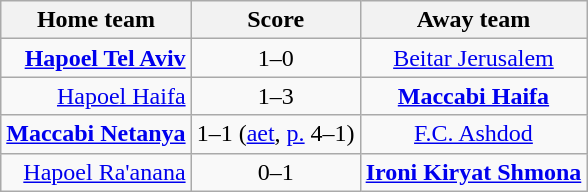<table class="wikitable" style="text-align: center">
<tr>
<th>Home team</th>
<th>Score</th>
<th>Away team</th>
</tr>
<tr>
<td align="right"><strong><a href='#'>Hapoel Tel Aviv</a></strong></td>
<td>1–0</td>
<td><a href='#'>Beitar Jerusalem</a></td>
</tr>
<tr>
<td align="right"><a href='#'>Hapoel Haifa</a></td>
<td>1–3</td>
<td><strong><a href='#'>Maccabi Haifa</a></strong></td>
</tr>
<tr>
<td align="right"><strong><a href='#'>Maccabi Netanya</a></strong></td>
<td>1–1 (<a href='#'>aet</a>, <a href='#'>p.</a> 4–1)</td>
<td><a href='#'>F.C. Ashdod</a></td>
</tr>
<tr>
<td align="right"><a href='#'>Hapoel Ra'anana</a></td>
<td>0–1</td>
<td><strong><a href='#'>Ironi Kiryat Shmona</a></strong></td>
</tr>
</table>
